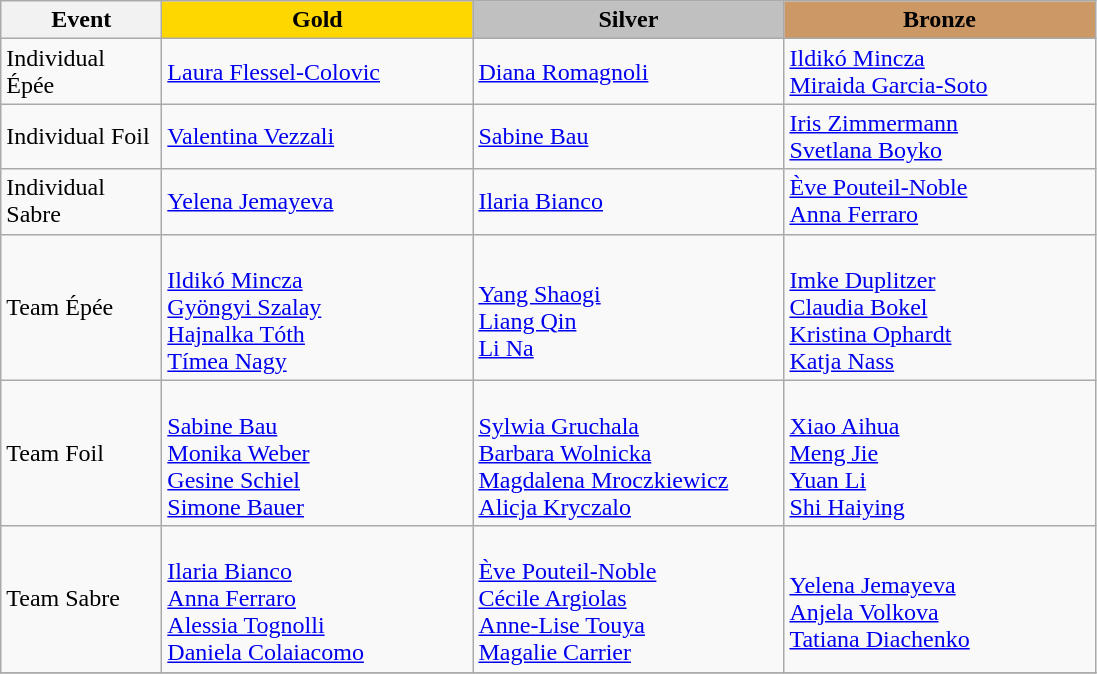<table class="wikitable">
<tr>
<th width="100">Event</th>
<th style="background-color:gold;" width="200"> Gold</th>
<th style="background-color:silver;" width="200"> Silver</th>
<th style="background-color:#CC9966;" width="200"> Bronze</th>
</tr>
<tr>
<td>Individual Épée</td>
<td> <a href='#'>Laura Flessel-Colovic</a></td>
<td> <a href='#'>Diana Romagnoli</a></td>
<td> <a href='#'>Ildikó Mincza</a> <br>  <a href='#'>Miraida Garcia-Soto</a></td>
</tr>
<tr>
<td>Individual Foil</td>
<td> <a href='#'>Valentina Vezzali</a></td>
<td> <a href='#'>Sabine Bau</a></td>
<td> <a href='#'>Iris Zimmermann</a> <br>  <a href='#'>Svetlana Boyko</a></td>
</tr>
<tr>
<td>Individual Sabre</td>
<td> <a href='#'>Yelena Jemayeva</a></td>
<td> <a href='#'>Ilaria Bianco</a></td>
<td> <a href='#'>Ève Pouteil-Noble</a> <br>  <a href='#'>Anna Ferraro</a></td>
</tr>
<tr>
<td>Team Épée</td>
<td> <br> <a href='#'>Ildikó Mincza</a> <br> <a href='#'>Gyöngyi Szalay</a> <br> <a href='#'>Hajnalka Tóth</a> <br> <a href='#'>Tímea Nagy</a></td>
<td> <br> <a href='#'>Yang Shaogi</a> <br> <a href='#'>Liang Qin</a> <br> <a href='#'>Li Na</a></td>
<td> <br> <a href='#'>Imke Duplitzer</a> <br> <a href='#'>Claudia Bokel</a> <br> <a href='#'>Kristina Ophardt</a> <br> <a href='#'>Katja Nass</a></td>
</tr>
<tr>
<td>Team Foil</td>
<td> <br> <a href='#'>Sabine Bau</a> <br> <a href='#'>Monika Weber</a> <br> <a href='#'>Gesine Schiel</a> <br> <a href='#'>Simone Bauer</a></td>
<td> <br> <a href='#'>Sylwia Gruchala</a> <br> <a href='#'>Barbara Wolnicka</a> <br> <a href='#'>Magdalena Mroczkiewicz</a> <br> <a href='#'>Alicja Kryczalo</a></td>
<td> <br> <a href='#'>Xiao Aihua</a> <br> <a href='#'>Meng Jie</a> <br> <a href='#'>Yuan Li</a> <br> <a href='#'>Shi Haiying</a></td>
</tr>
<tr>
<td>Team Sabre</td>
<td> <br> <a href='#'>Ilaria Bianco</a> <br> <a href='#'>Anna Ferraro</a> <br> <a href='#'>Alessia Tognolli</a> <br> <a href='#'>Daniela Colaiacomo</a></td>
<td> <br> <a href='#'>Ève Pouteil-Noble</a> <br> <a href='#'>Cécile Argiolas</a> <br> <a href='#'>Anne-Lise Touya</a> <br> <a href='#'>Magalie Carrier</a></td>
<td> <br> <a href='#'>Yelena Jemayeva</a> <br> <a href='#'>Anjela Volkova</a> <br> <a href='#'>Tatiana Diachenko</a></td>
</tr>
<tr>
</tr>
</table>
